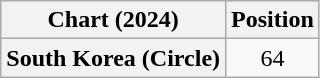<table class="wikitable plainrowheaders" style="text-align:center">
<tr>
<th scope="col">Chart (2024)</th>
<th scope="col">Position</th>
</tr>
<tr>
<th scope="row">South Korea (Circle)</th>
<td>64</td>
</tr>
</table>
